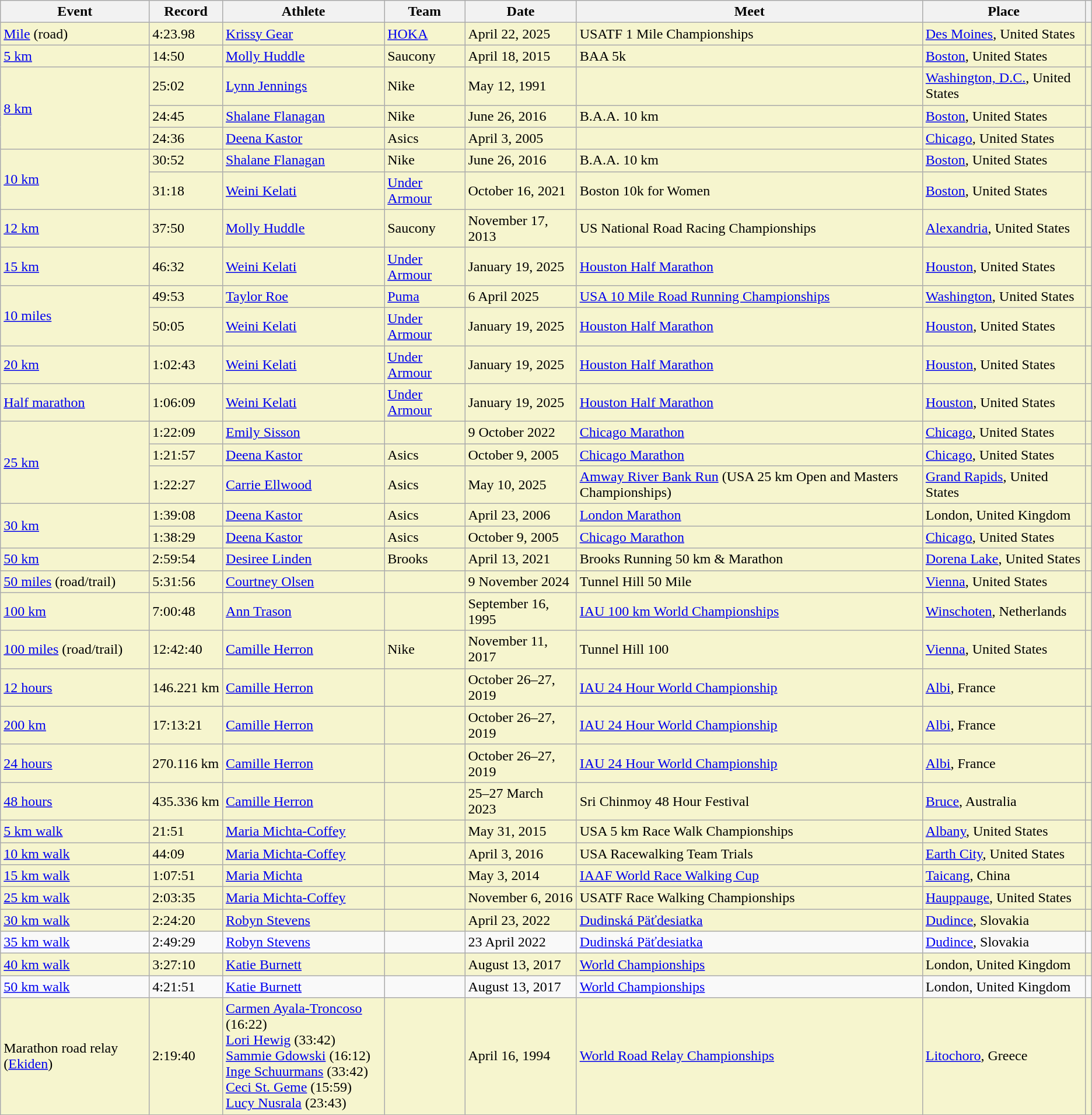<table class="wikitable">
<tr>
<th>Event</th>
<th>Record</th>
<th>Athlete</th>
<th>Team</th>
<th>Date</th>
<th>Meet</th>
<th>Place</th>
<th></th>
</tr>
<tr style="background:#f6F5CE;">
<td><a href='#'>Mile</a> (road)</td>
<td>4:23.98 </td>
<td><a href='#'>Krissy Gear</a></td>
<td><a href='#'>HOKA</a></td>
<td>April 22, 2025</td>
<td>USATF 1 Mile Championships</td>
<td><a href='#'>Des Moines</a>, United States</td>
<td></td>
</tr>
<tr style="background:#f6F5CE;">
<td><a href='#'>5 km</a></td>
<td>14:50</td>
<td><a href='#'>Molly Huddle</a></td>
<td>Saucony</td>
<td>April 18, 2015</td>
<td>BAA 5k</td>
<td><a href='#'>Boston</a>, United States</td>
<td></td>
</tr>
<tr style="background:#f6F5CE;">
<td rowspan="3"><a href='#'>8 km</a></td>
<td>25:02</td>
<td><a href='#'>Lynn Jennings</a></td>
<td>Nike</td>
<td>May 12, 1991</td>
<td></td>
<td><a href='#'>Washington, D.C.</a>, United States</td>
<td></td>
</tr>
<tr style="background:#f6F5CE;">
<td>24:45 </td>
<td><a href='#'>Shalane Flanagan</a></td>
<td>Nike</td>
<td>June 26, 2016</td>
<td>B.A.A. 10 km</td>
<td><a href='#'>Boston</a>, United States</td>
<td></td>
</tr>
<tr style="background:#f6F5CE;">
<td>24:36 </td>
<td><a href='#'>Deena Kastor</a></td>
<td>Asics</td>
<td>April 3, 2005</td>
<td></td>
<td><a href='#'>Chicago</a>, United States</td>
<td></td>
</tr>
<tr style="background:#f6F5CE;">
<td rowspan=2><a href='#'>10 km</a></td>
<td>30:52 </td>
<td><a href='#'>Shalane Flanagan</a></td>
<td>Nike</td>
<td>June 26, 2016</td>
<td>B.A.A. 10 km</td>
<td><a href='#'>Boston</a>, United States</td>
<td></td>
</tr>
<tr style="background:#f6F5CE;">
<td>31:18 </td>
<td><a href='#'>Weini Kelati</a></td>
<td><a href='#'>Under Armour</a></td>
<td>October 16, 2021</td>
<td>Boston 10k for Women</td>
<td><a href='#'>Boston</a>, United States</td>
<td><br></td>
</tr>
<tr style="background:#f6F5CE;">
<td><a href='#'>12 km</a></td>
<td>37:50</td>
<td><a href='#'>Molly Huddle</a></td>
<td>Saucony</td>
<td>November 17, 2013</td>
<td>US National Road Racing Championships</td>
<td><a href='#'>Alexandria</a>, United States</td>
<td></td>
</tr>
<tr style="background:#f6F5CE;">
<td><a href='#'>15 km</a></td>
<td>46:32 </td>
<td><a href='#'>Weini Kelati</a></td>
<td><a href='#'>Under Armour</a></td>
<td>January 19, 2025</td>
<td><a href='#'>Houston Half Marathon</a></td>
<td><a href='#'>Houston</a>, United States</td>
<td></td>
</tr>
<tr style="background:#f6F5CE;">
<td rowspan=2><a href='#'>10 miles</a></td>
<td>49:53 </td>
<td><a href='#'>Taylor Roe</a></td>
<td><a href='#'>Puma</a></td>
<td>6 April 2025</td>
<td><a href='#'>USA 10 Mile Road Running Championships</a></td>
<td><a href='#'>Washington</a>, United States</td>
<td></td>
</tr>
<tr style="background:#f6F5CE;">
<td>50:05 </td>
<td><a href='#'>Weini Kelati</a></td>
<td><a href='#'>Under Armour</a></td>
<td>January 19, 2025</td>
<td><a href='#'>Houston Half Marathon</a></td>
<td><a href='#'>Houston</a>, United States</td>
<td></td>
</tr>
<tr style="background:#f6F5CE;">
<td><a href='#'>20 km</a></td>
<td>1:02:43 </td>
<td><a href='#'>Weini Kelati</a></td>
<td><a href='#'>Under Armour</a></td>
<td>January 19, 2025</td>
<td><a href='#'>Houston Half Marathon</a></td>
<td><a href='#'>Houston</a>, United States</td>
<td></td>
</tr>
<tr style="background:#f6F5CE;">
<td><a href='#'>Half marathon</a></td>
<td>1:06:09 </td>
<td><a href='#'>Weini Kelati</a></td>
<td><a href='#'>Under Armour</a></td>
<td>January 19, 2025</td>
<td><a href='#'>Houston Half Marathon</a></td>
<td><a href='#'>Houston</a>, United States</td>
<td></td>
</tr>
<tr style="background:#f6F5CE;">
<td rowspan=3><a href='#'>25 km</a></td>
<td>1:22:09 </td>
<td><a href='#'>Emily Sisson</a></td>
<td></td>
<td>9 October 2022</td>
<td><a href='#'>Chicago Marathon</a></td>
<td><a href='#'>Chicago</a>, United States</td>
<td></td>
</tr>
<tr style="background:#f6F5CE;">
<td>1:21:57 </td>
<td><a href='#'>Deena Kastor</a></td>
<td>Asics</td>
<td>October 9, 2005</td>
<td><a href='#'>Chicago Marathon</a></td>
<td><a href='#'>Chicago</a>, United States</td>
<td></td>
</tr>
<tr style="background:#f6F5CE;">
<td>1:22:27 </td>
<td><a href='#'>Carrie Ellwood</a></td>
<td>Asics</td>
<td>May 10, 2025</td>
<td><a href='#'>Amway River Bank Run</a> (USA 25 km Open and Masters Championships)</td>
<td><a href='#'>Grand Rapids</a>, United States</td>
<td></td>
</tr>
<tr style="background:#f6F5CE;">
<td rowspan="2"><a href='#'>30 km</a></td>
<td>1:39:08 </td>
<td><a href='#'>Deena Kastor</a></td>
<td>Asics</td>
<td>April 23, 2006</td>
<td><a href='#'>London Marathon</a></td>
<td>London, United Kingdom</td>
<td></td>
</tr>
<tr style="background:#f6F5CE;">
<td>1:38:29 </td>
<td><a href='#'>Deena Kastor</a></td>
<td>Asics</td>
<td>October 9, 2005</td>
<td><a href='#'>Chicago Marathon</a></td>
<td><a href='#'>Chicago</a>, United States</td>
<td></td>
</tr>
<tr style="background:#f6F5CE;">
<td><a href='#'>50 km</a></td>
<td>2:59:54 </td>
<td><a href='#'>Desiree Linden</a></td>
<td>Brooks</td>
<td>April 13, 2021</td>
<td>Brooks Running 50 km & Marathon</td>
<td><a href='#'>Dorena Lake</a>, United States</td>
<td></td>
</tr>
<tr style="background:#f6F5CE;">
<td><a href='#'>50 miles</a> (road/trail)</td>
<td>5:31:56</td>
<td><a href='#'>Courtney Olsen</a></td>
<td></td>
<td>9 November 2024</td>
<td>Tunnel Hill 50 Mile</td>
<td><a href='#'>Vienna</a>, United States</td>
<td></td>
</tr>
<tr style="background:#f6F5CE;">
<td><a href='#'>100 km</a></td>
<td>7:00:48</td>
<td><a href='#'>Ann Trason</a></td>
<td></td>
<td>September 16, 1995</td>
<td><a href='#'>IAU 100 km World Championships</a></td>
<td><a href='#'>Winschoten</a>, Netherlands</td>
<td></td>
</tr>
<tr style="background:#f6F5CE;">
<td><a href='#'>100 miles</a> (road/trail)</td>
<td>12:42:40</td>
<td><a href='#'>Camille Herron</a></td>
<td>Nike</td>
<td>November 11, 2017</td>
<td>Tunnel Hill 100</td>
<td><a href='#'>Vienna</a>, United States</td>
<td></td>
</tr>
<tr style="background:#f6F5CE;">
<td><a href='#'>12 hours</a></td>
<td>146.221 km</td>
<td><a href='#'>Camille Herron</a></td>
<td></td>
<td>October 26–27, 2019</td>
<td><a href='#'>IAU 24 Hour World Championship</a></td>
<td><a href='#'>Albi</a>, France</td>
<td></td>
</tr>
<tr style="background:#f6F5CE;">
<td><a href='#'>200 km</a></td>
<td>17:13:21</td>
<td><a href='#'>Camille Herron</a></td>
<td></td>
<td>October 26–27, 2019</td>
<td><a href='#'>IAU 24 Hour World Championship</a></td>
<td><a href='#'>Albi</a>, France</td>
<td></td>
</tr>
<tr style="background:#f6F5CE;">
<td><a href='#'>24 hours</a></td>
<td>270.116 km</td>
<td><a href='#'>Camille Herron</a></td>
<td></td>
<td>October 26–27, 2019</td>
<td><a href='#'>IAU 24 Hour World Championship</a></td>
<td><a href='#'>Albi</a>, France</td>
<td></td>
</tr>
<tr style="background:#f6F5CE;">
<td><a href='#'>48 hours</a></td>
<td>435.336 km</td>
<td><a href='#'>Camille Herron</a></td>
<td></td>
<td>25–27 March 2023</td>
<td>Sri Chinmoy 48 Hour Festival</td>
<td><a href='#'>Bruce</a>, Australia</td>
<td></td>
</tr>
<tr style="background:#f6F5CE;">
<td><a href='#'>5 km walk</a></td>
<td>21:51</td>
<td><a href='#'>Maria Michta-Coffey</a></td>
<td></td>
<td>May 31, 2015</td>
<td>USA 5 km Race Walk Championships</td>
<td><a href='#'>Albany</a>, United States</td>
<td></td>
</tr>
<tr style="background:#f6F5CE;">
<td><a href='#'>10 km walk</a></td>
<td>44:09</td>
<td><a href='#'>Maria Michta-Coffey</a></td>
<td></td>
<td>April 3, 2016</td>
<td>USA Racewalking Team Trials</td>
<td><a href='#'>Earth City</a>, United States</td>
<td></td>
</tr>
<tr style="background:#f6F5CE;">
<td><a href='#'>15 km walk</a></td>
<td>1:07:51</td>
<td><a href='#'>Maria Michta</a></td>
<td></td>
<td>May 3, 2014</td>
<td><a href='#'>IAAF World Race Walking Cup</a></td>
<td><a href='#'>Taicang</a>, China</td>
<td></td>
</tr>
<tr style="background:#f6F5CE;">
<td><a href='#'>25 km walk</a></td>
<td>2:03:35</td>
<td><a href='#'>Maria Michta-Coffey</a></td>
<td></td>
<td>November 6, 2016</td>
<td>USATF Race Walking Championships</td>
<td><a href='#'>Hauppauge</a>, United States</td>
<td></td>
</tr>
<tr style="background:#f6F5CE;">
<td><a href='#'>30 km walk</a></td>
<td>2:24:20</td>
<td><a href='#'>Robyn Stevens</a></td>
<td></td>
<td>April 23, 2022</td>
<td><a href='#'>Dudinská Päťdesiatka</a></td>
<td><a href='#'>Dudince</a>, Slovakia</td>
<td></td>
</tr>
<tr>
<td><a href='#'>35 km walk</a></td>
<td>2:49:29</td>
<td><a href='#'>Robyn Stevens</a></td>
<td></td>
<td>23 April 2022</td>
<td><a href='#'>Dudinská Päťdesiatka</a></td>
<td><a href='#'>Dudince</a>, Slovakia</td>
<td></td>
</tr>
<tr style="background:#f6F5CE;">
<td><a href='#'>40 km walk</a></td>
<td>3:27:10</td>
<td><a href='#'>Katie Burnett</a></td>
<td></td>
<td>August 13, 2017</td>
<td><a href='#'>World Championships</a></td>
<td>London, United Kingdom</td>
<td></td>
</tr>
<tr>
<td><a href='#'>50 km walk</a></td>
<td>4:21:51</td>
<td><a href='#'>Katie Burnett</a></td>
<td></td>
<td>August 13, 2017</td>
<td><a href='#'>World Championships</a></td>
<td>London, United Kingdom</td>
<td></td>
</tr>
<tr style="background:#f6F5CE;">
<td>Marathon road relay (<a href='#'>Ekiden</a>)</td>
<td>2:19:40</td>
<td><a href='#'>Carmen Ayala-Troncoso</a> (16:22)<br><a href='#'>Lori Hewig</a> (33:42)<br><a href='#'>Sammie Gdowski</a> (16:12)<br><a href='#'>Inge Schuurmans</a> (33:42)<br><a href='#'>Ceci St. Geme</a> (15:59)<br><a href='#'>Lucy Nusrala</a> (23:43)</td>
<td></td>
<td>April 16, 1994</td>
<td><a href='#'>World Road Relay Championships</a></td>
<td><a href='#'>Litochoro</a>, Greece</td>
<td></td>
</tr>
</table>
